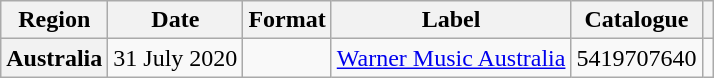<table class="wikitable plainrowheaders">
<tr>
<th scope="col">Region</th>
<th scope="col">Date</th>
<th scope="col">Format</th>
<th scope="col">Label</th>
<th scope="col">Catalogue</th>
<th scope="col"></th>
</tr>
<tr>
<th scope="row">Australia</th>
<td>31 July 2020</td>
<td></td>
<td><a href='#'>Warner Music Australia</a></td>
<td>5419707640</td>
<td style="text-align:center;"></td>
</tr>
</table>
